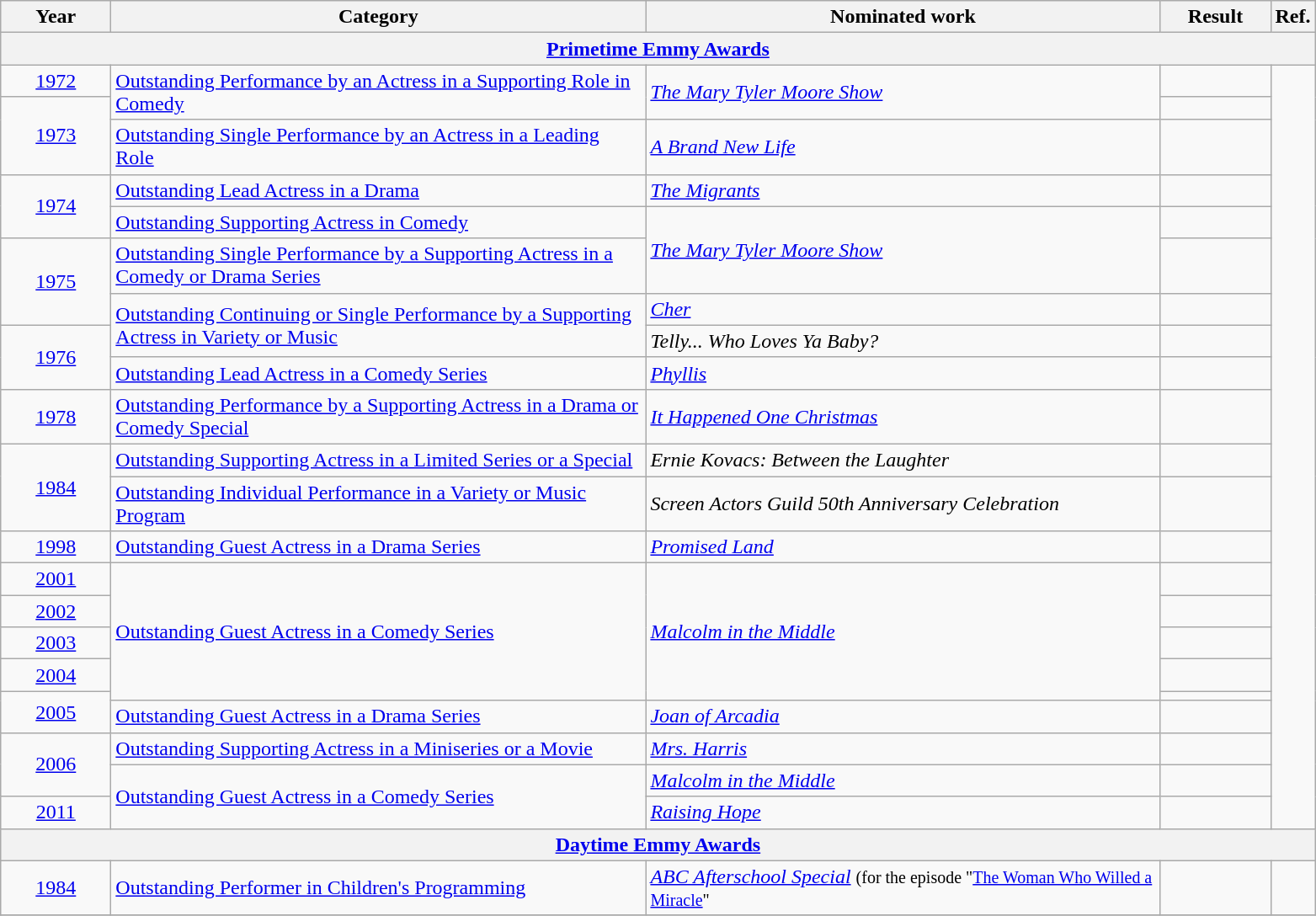<table class=wikitable>
<tr>
<th scope="col" style="width:5em;">Year</th>
<th scope="col" style="width:26em;">Category</th>
<th scope="col" style="width:25em;">Nominated work</th>
<th scope="col" style="width:5em;">Result</th>
<th>Ref.</th>
</tr>
<tr>
<th colspan=5><a href='#'>Primetime Emmy Awards</a></th>
</tr>
<tr>
<td style="text-align:center;"><a href='#'>1972</a></td>
<td rowspan=2><a href='#'>Outstanding Performance by an Actress in a Supporting Role in Comedy</a></td>
<td rowspan=2><em><a href='#'>The Mary Tyler Moore Show</a></em></td>
<td></td>
<td rowspan=22, style="text-align:center;"></td>
</tr>
<tr>
<td rowspan=2, style="text-align:center;"><a href='#'>1973</a></td>
<td></td>
</tr>
<tr>
<td><a href='#'>Outstanding Single Performance by an Actress in a Leading Role</a></td>
<td><em><a href='#'>A Brand New Life</a></em></td>
<td></td>
</tr>
<tr>
<td rowspan=2, style="text-align:center;"><a href='#'>1974</a></td>
<td><a href='#'>Outstanding Lead Actress in a Drama</a></td>
<td><em><a href='#'>The Migrants</a></em></td>
<td></td>
</tr>
<tr>
<td><a href='#'>Outstanding Supporting Actress in Comedy</a></td>
<td rowspan=2><em><a href='#'>The Mary Tyler Moore Show</a></em></td>
<td></td>
</tr>
<tr>
<td rowspan=2, style="text-align:center;"><a href='#'>1975</a></td>
<td><a href='#'>Outstanding Single Performance by a Supporting Actress in a Comedy or Drama Series</a></td>
<td></td>
</tr>
<tr>
<td rowspan=2><a href='#'>Outstanding Continuing or Single Performance by a Supporting Actress in Variety or Music</a></td>
<td><em><a href='#'>Cher</a></em></td>
<td></td>
</tr>
<tr>
<td rowspan=2, style="text-align:center;"><a href='#'>1976</a></td>
<td><em>Telly... Who Loves Ya Baby?</em></td>
<td></td>
</tr>
<tr>
<td><a href='#'>Outstanding Lead Actress in a Comedy Series</a></td>
<td><em><a href='#'>Phyllis</a></em></td>
<td></td>
</tr>
<tr>
<td style="text-align:center;"><a href='#'>1978</a></td>
<td><a href='#'>Outstanding Performance by a Supporting Actress in a Drama or Comedy Special</a></td>
<td><em><a href='#'>It Happened One Christmas</a></em></td>
<td></td>
</tr>
<tr>
<td rowspan=2, style="text-align:center;"><a href='#'>1984</a></td>
<td><a href='#'>Outstanding Supporting Actress in a Limited Series or a Special</a></td>
<td><em>Ernie Kovacs: Between the Laughter</em></td>
<td></td>
</tr>
<tr>
<td><a href='#'>Outstanding Individual Performance in a Variety or Music Program</a></td>
<td><em>Screen Actors Guild 50th Anniversary Celebration</em></td>
<td></td>
</tr>
<tr>
<td style="text-align:center;"><a href='#'>1998</a></td>
<td><a href='#'>Outstanding Guest Actress in a Drama Series</a></td>
<td><em><a href='#'>Promised Land</a></em></td>
<td></td>
</tr>
<tr>
<td style="text-align:center;"><a href='#'>2001</a></td>
<td rowspan=5><a href='#'>Outstanding Guest Actress in a Comedy Series</a></td>
<td rowspan=5><em><a href='#'>Malcolm in the Middle</a></em></td>
<td></td>
</tr>
<tr>
<td style="text-align:center;"><a href='#'>2002</a></td>
<td></td>
</tr>
<tr>
<td style="text-align:center;"><a href='#'>2003</a></td>
<td></td>
</tr>
<tr>
<td style="text-align:center;"><a href='#'>2004</a></td>
<td></td>
</tr>
<tr>
<td rowspan=2, style="text-align:center;"><a href='#'>2005</a></td>
<td></td>
</tr>
<tr>
<td><a href='#'>Outstanding Guest Actress in a Drama Series</a></td>
<td><em><a href='#'>Joan of Arcadia</a></em></td>
<td></td>
</tr>
<tr>
<td rowspan=2, style="text-align:center;"><a href='#'>2006</a></td>
<td><a href='#'>Outstanding Supporting Actress in a Miniseries or a Movie</a></td>
<td><em><a href='#'>Mrs. Harris</a></em></td>
<td></td>
</tr>
<tr>
<td rowspan=2><a href='#'>Outstanding Guest Actress in a Comedy Series</a></td>
<td><em><a href='#'>Malcolm in the Middle</a></em></td>
<td></td>
</tr>
<tr>
<td style="text-align:center;"><a href='#'>2011</a></td>
<td><em><a href='#'>Raising Hope</a></em></td>
<td></td>
</tr>
<tr>
<th colspan=5><a href='#'>Daytime Emmy Awards</a></th>
</tr>
<tr>
<td style="text-align:center;"><a href='#'>1984</a></td>
<td><a href='#'>Outstanding Performer in Children's Programming</a></td>
<td><em><a href='#'>ABC Afterschool Special</a></em> <small>(for the episode "<a href='#'>The Woman Who Willed a Miracle</a>"</small></td>
<td></td>
<td style="text-align:center;"></td>
</tr>
<tr>
</tr>
</table>
